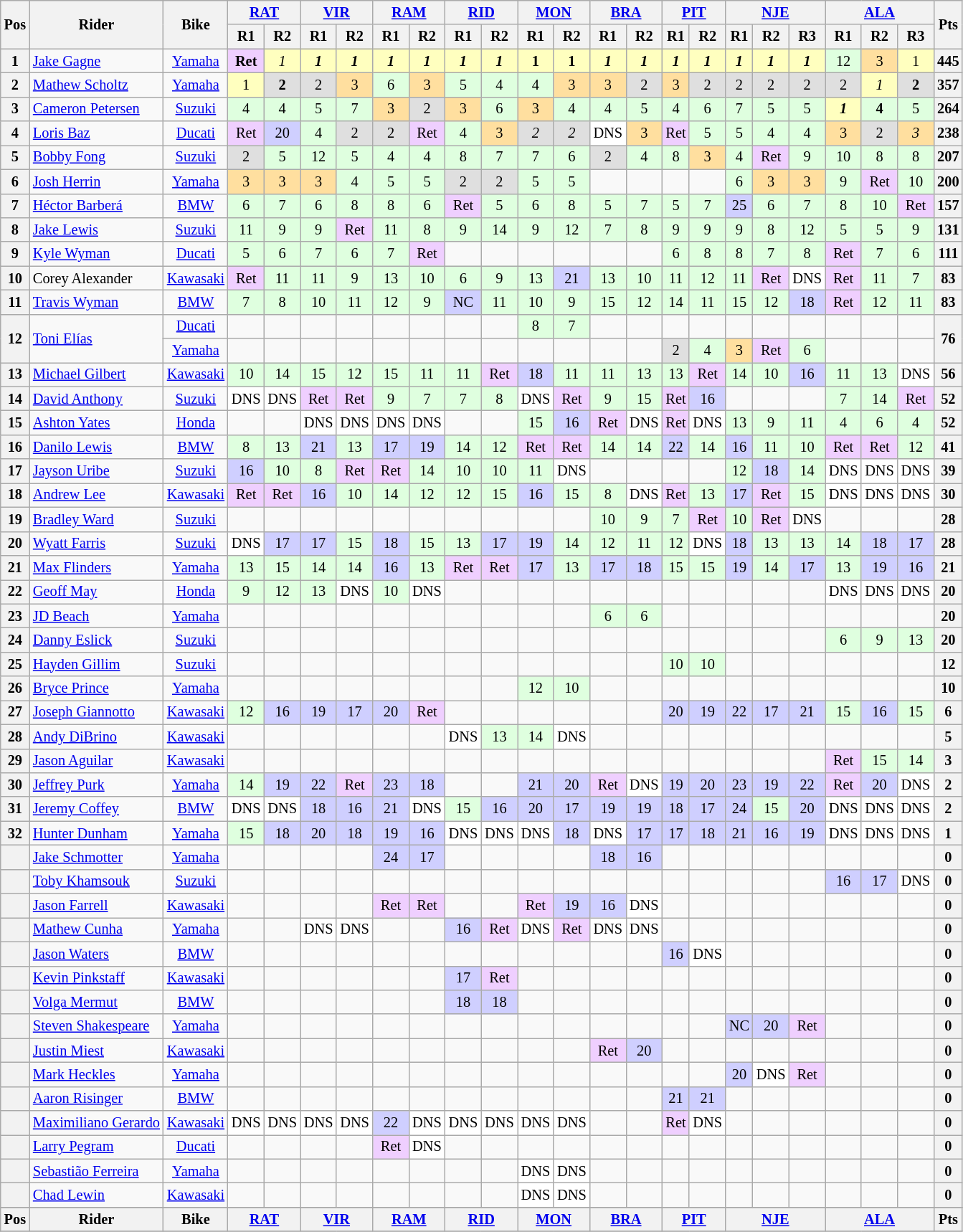<table class="wikitable" style="font-size: 85%; text-align: center;">
<tr valign="top">
<th valign="middle" rowspan=2>Pos</th>
<th valign="middle" rowspan=2>Rider</th>
<th valign="middle" rowspan=2>Bike</th>
<th colspan=2><a href='#'>RAT</a><br></th>
<th colspan=2><a href='#'>VIR</a><br></th>
<th colspan=2><a href='#'>RAM</a><br></th>
<th colspan=2><a href='#'>RID</a><br></th>
<th colspan=2><a href='#'>MON</a><br></th>
<th colspan=2><a href='#'>BRA</a><br></th>
<th colspan=2><a href='#'>PIT</a><br></th>
<th colspan=3><a href='#'>NJE</a><br></th>
<th colspan=3><a href='#'>ALA</a><br></th>
<th valign="middle" rowspan=2>Pts</th>
</tr>
<tr>
<th>R1</th>
<th>R2</th>
<th>R1</th>
<th>R2</th>
<th>R1</th>
<th>R2</th>
<th>R1</th>
<th>R2</th>
<th>R1</th>
<th>R2</th>
<th>R1</th>
<th>R2</th>
<th>R1</th>
<th>R2</th>
<th>R1</th>
<th>R2</th>
<th>R3</th>
<th>R1</th>
<th>R2</th>
<th>R3</th>
</tr>
<tr>
<th>1</th>
<td align="left"> <a href='#'>Jake Gagne</a></td>
<td><a href='#'>Yamaha</a></td>
<td style="background:#efcfff;"><strong>Ret</strong></td>
<td style="background:#ffffbf;"><em>1</em></td>
<td style="background:#ffffbf;"><strong><em>1</em></strong></td>
<td style="background:#ffffbf;"><strong><em>1</em></strong></td>
<td style="background:#ffffbf;"><strong><em>1</em></strong></td>
<td style="background:#ffffbf;"><strong><em>1</em></strong></td>
<td style="background:#ffffbf;"><strong><em>1</em></strong></td>
<td style="background:#ffffbf;"><strong><em>1</em></strong></td>
<td style="background:#ffffbf;"><strong>1</strong></td>
<td style="background:#ffffbf;"><strong>1</strong></td>
<td style="background:#ffffbf;"><strong><em>1</em></strong></td>
<td style="background:#ffffbf;"><strong><em>1</em></strong></td>
<td style="background:#ffffbf;"><strong><em>1</em></strong></td>
<td style="background:#ffffbf;"><strong><em>1</em></strong></td>
<td style="background:#ffffbf;"><strong><em>1</em></strong></td>
<td style="background:#ffffbf;"><strong><em>1</em></strong></td>
<td style="background:#ffffbf;"><strong><em>1</em></strong></td>
<td style="background:#dfffdf;">12</td>
<td style="background:#ffdf9f;">3</td>
<td style="background:#ffffbf;">1</td>
<th>445</th>
</tr>
<tr>
<th>2</th>
<td align="left"> <a href='#'>Mathew Scholtz</a></td>
<td><a href='#'>Yamaha</a></td>
<td style="background:#ffffbf;">1</td>
<td style="background:#dfdfdf;"><strong>2</strong></td>
<td style="background:#dfdfdf;">2</td>
<td style="background:#ffdf9f;">3</td>
<td style="background:#dfffdf;">6</td>
<td style="background:#ffdf9f;">3</td>
<td style="background:#dfffdf;">5</td>
<td style="background:#dfffdf;">4</td>
<td style="background:#dfffdf;">4</td>
<td style="background:#ffdf9f;">3</td>
<td style="background:#ffdf9f;">3</td>
<td style="background:#dfdfdf;">2</td>
<td style="background:#ffdf9f;">3</td>
<td style="background:#dfdfdf;">2</td>
<td style="background:#dfdfdf;">2</td>
<td style="background:#dfdfdf;">2</td>
<td style="background:#dfdfdf;">2</td>
<td style="background:#dfdfdf;">2</td>
<td style="background:#ffffbf;"><em>1</em></td>
<td style="background:#dfdfdf;"><strong>2</strong></td>
<th>357</th>
</tr>
<tr>
<th>3</th>
<td align="left"> <a href='#'>Cameron Petersen</a></td>
<td><a href='#'>Suzuki</a></td>
<td style="background:#dfffdf;">4</td>
<td style="background:#dfffdf;">4</td>
<td style="background:#dfffdf;">5</td>
<td style="background:#dfffdf;">7</td>
<td style="background:#ffdf9f;">3</td>
<td style="background:#dfdfdf;">2</td>
<td style="background:#ffdf9f;">3</td>
<td style="background:#dfffdf;">6</td>
<td style="background:#ffdf9f;">3</td>
<td style="background:#dfffdf;">4</td>
<td style="background:#dfffdf;">4</td>
<td style="background:#dfffdf;">5</td>
<td style="background:#dfffdf;">4</td>
<td style="background:#dfffdf;">6</td>
<td style="background:#dfffdf;">7</td>
<td style="background:#dfffdf;">5</td>
<td style="background:#dfffdf;">5</td>
<td style="background:#ffffbf;"><strong><em>1</em></strong></td>
<td style="background:#dfffdf;"><strong>4</strong></td>
<td style="background:#dfffdf;">5</td>
<th>264</th>
</tr>
<tr>
<th>4</th>
<td align="left"> <a href='#'>Loris Baz</a></td>
<td><a href='#'>Ducati</a></td>
<td style="background:#efcfff;">Ret</td>
<td style="background:#cfcfff;">20</td>
<td style="background:#dfffdf;">4</td>
<td style="background:#dfdfdf;">2</td>
<td style="background:#dfdfdf;">2</td>
<td style="background:#efcfff;">Ret</td>
<td style="background:#dfffdf;">4</td>
<td style="background:#ffdf9f;">3</td>
<td style="background:#dfdfdf;"><em>2</em></td>
<td style="background:#dfdfdf;"><em>2</em></td>
<td style="background:#ffffff;">DNS</td>
<td style="background:#ffdf9f;">3</td>
<td style="background:#efcfff;">Ret</td>
<td style="background:#dfffdf;">5</td>
<td style="background:#dfffdf;">5</td>
<td style="background:#dfffdf;">4</td>
<td style="background:#dfffdf;">4</td>
<td style="background:#ffdf9f;">3</td>
<td style="background:#dfdfdf;">2</td>
<td style="background:#ffdf9f;"><em>3</em></td>
<th>238</th>
</tr>
<tr>
<th>5</th>
<td align="left"> <a href='#'>Bobby Fong</a></td>
<td><a href='#'>Suzuki</a></td>
<td style="background:#dfdfdf;">2</td>
<td style="background:#dfffdf;">5</td>
<td style="background:#dfffdf;">12</td>
<td style="background:#dfffdf;">5</td>
<td style="background:#dfffdf;">4</td>
<td style="background:#dfffdf;">4</td>
<td style="background:#dfffdf;">8</td>
<td style="background:#dfffdf;">7</td>
<td style="background:#dfffdf;">7</td>
<td style="background:#dfffdf;">6</td>
<td style="background:#dfdfdf;">2</td>
<td style="background:#dfffdf;">4</td>
<td style="background:#dfffdf;">8</td>
<td style="background:#ffdf9f;">3</td>
<td style="background:#dfffdf;">4</td>
<td style="background:#efcfff;">Ret</td>
<td style="background:#dfffdf;">9</td>
<td style="background:#dfffdf;">10</td>
<td style="background:#dfffdf;">8</td>
<td style="background:#dfffdf;">8</td>
<th>207</th>
</tr>
<tr>
<th>6</th>
<td align="left"> <a href='#'>Josh Herrin</a></td>
<td><a href='#'>Yamaha</a></td>
<td style="background:#ffdf9f;">3</td>
<td style="background:#ffdf9f;">3</td>
<td style="background:#ffdf9f;">3</td>
<td style="background:#dfffdf;">4</td>
<td style="background:#dfffdf;">5</td>
<td style="background:#dfffdf;">5</td>
<td style="background:#dfdfdf;">2</td>
<td style="background:#dfdfdf;">2</td>
<td style="background:#dfffdf;">5</td>
<td style="background:#dfffdf;">5</td>
<td></td>
<td></td>
<td></td>
<td></td>
<td style="background:#dfffdf;">6</td>
<td style="background:#ffdf9f;">3</td>
<td style="background:#ffdf9f;">3</td>
<td style="background:#dfffdf;">9</td>
<td style="background:#efcfff;">Ret</td>
<td style="background:#dfffdf;">10</td>
<th>200</th>
</tr>
<tr>
<th>7</th>
<td align="left"> <a href='#'>Héctor Barberá</a></td>
<td><a href='#'>BMW</a></td>
<td style="background:#dfffdf;">6</td>
<td style="background:#dfffdf;">7</td>
<td style="background:#dfffdf;">6</td>
<td style="background:#dfffdf;">8</td>
<td style="background:#dfffdf;">8</td>
<td style="background:#dfffdf;">6</td>
<td style="background:#efcfff;">Ret</td>
<td style="background:#dfffdf;">5</td>
<td style="background:#dfffdf;">6</td>
<td style="background:#dfffdf;">8</td>
<td style="background:#dfffdf;">5</td>
<td style="background:#dfffdf;">7</td>
<td style="background:#dfffdf;">5</td>
<td style="background:#dfffdf;">7</td>
<td style="background:#cfcfff;">25</td>
<td style="background:#dfffdf;">6</td>
<td style="background:#dfffdf;">7</td>
<td style="background:#dfffdf;">8</td>
<td style="background:#dfffdf;">10</td>
<td style="background:#efcfff;">Ret</td>
<th>157</th>
</tr>
<tr>
<th>8</th>
<td align="left"> <a href='#'>Jake Lewis</a></td>
<td><a href='#'>Suzuki</a></td>
<td style="background:#dfffdf;">11</td>
<td style="background:#dfffdf;">9</td>
<td style="background:#dfffdf;">9</td>
<td style="background:#efcfff;">Ret</td>
<td style="background:#dfffdf;">11</td>
<td style="background:#dfffdf;">8</td>
<td style="background:#dfffdf;">9</td>
<td style="background:#dfffdf;">14</td>
<td style="background:#dfffdf;">9</td>
<td style="background:#dfffdf;">12</td>
<td style="background:#dfffdf;">7</td>
<td style="background:#dfffdf;">8</td>
<td style="background:#dfffdf;">9</td>
<td style="background:#dfffdf;">9</td>
<td style="background:#dfffdf;">9</td>
<td style="background:#dfffdf;">8</td>
<td style="background:#dfffdf;">12</td>
<td style="background:#dfffdf;">5</td>
<td style="background:#dfffdf;">5</td>
<td style="background:#dfffdf;">9</td>
<th>131</th>
</tr>
<tr>
<th>9</th>
<td align="left"> <a href='#'>Kyle Wyman</a></td>
<td><a href='#'>Ducati</a></td>
<td style="background:#dfffdf;">5</td>
<td style="background:#dfffdf;">6</td>
<td style="background:#dfffdf;">7</td>
<td style="background:#dfffdf;">6</td>
<td style="background:#dfffdf;">7</td>
<td style="background:#efcfff;">Ret</td>
<td></td>
<td></td>
<td></td>
<td></td>
<td></td>
<td></td>
<td style="background:#dfffdf;">6</td>
<td style="background:#dfffdf;">8</td>
<td style="background:#dfffdf;">8</td>
<td style="background:#dfffdf;">7</td>
<td style="background:#dfffdf;">8</td>
<td style="background:#efcfff;">Ret</td>
<td style="background:#dfffdf;">7</td>
<td style="background:#dfffdf;">6</td>
<th>111</th>
</tr>
<tr>
<th>10</th>
<td align="left"> Corey Alexander</td>
<td><a href='#'>Kawasaki</a></td>
<td style="background:#efcfff;">Ret</td>
<td style="background:#dfffdf;">11</td>
<td style="background:#dfffdf;">11</td>
<td style="background:#dfffdf;">9</td>
<td style="background:#dfffdf;">13</td>
<td style="background:#dfffdf;">10</td>
<td style="background:#dfffdf;">6</td>
<td style="background:#dfffdf;">9</td>
<td style="background:#dfffdf;">13</td>
<td style="background:#cfcfff;">21</td>
<td style="background:#dfffdf;">13</td>
<td style="background:#dfffdf;">10</td>
<td style="background:#dfffdf;">11</td>
<td style="background:#dfffdf;">12</td>
<td style="background:#dfffdf;">11</td>
<td style="background:#efcfff;">Ret</td>
<td style="background:#ffffff;">DNS</td>
<td style="background:#efcfff;">Ret</td>
<td style="background:#dfffdf;">11</td>
<td style="background:#dfffdf;">7</td>
<th>83</th>
</tr>
<tr>
<th>11</th>
<td align="left"> <a href='#'>Travis Wyman</a></td>
<td><a href='#'>BMW</a></td>
<td style="background:#dfffdf;">7</td>
<td style="background:#dfffdf;">8</td>
<td style="background:#dfffdf;">10</td>
<td style="background:#dfffdf;">11</td>
<td style="background:#dfffdf;">12</td>
<td style="background:#dfffdf;">9</td>
<td style="background:#cfcfff;">NC</td>
<td style="background:#dfffdf;">11</td>
<td style="background:#dfffdf;">10</td>
<td style="background:#dfffdf;">9</td>
<td style="background:#dfffdf;">15</td>
<td style="background:#dfffdf;">12</td>
<td style="background:#dfffdf;">14</td>
<td style="background:#dfffdf;">11</td>
<td style="background:#dfffdf;">15</td>
<td style="background:#dfffdf;">12</td>
<td style="background:#cfcfff;">18</td>
<td style="background:#efcfff;">Ret</td>
<td style="background:#dfffdf;">12</td>
<td style="background:#dfffdf;">11</td>
<th>83</th>
</tr>
<tr>
<th rowspan=2>12</th>
<td rowspan=2 align="left"> <a href='#'>Toni Elías</a></td>
<td><a href='#'>Ducati</a></td>
<td></td>
<td></td>
<td></td>
<td></td>
<td></td>
<td></td>
<td></td>
<td></td>
<td style="background:#dfffdf;">8</td>
<td style="background:#dfffdf;">7</td>
<td></td>
<td></td>
<td></td>
<td></td>
<td></td>
<td></td>
<td></td>
<td></td>
<td></td>
<td></td>
<th rowspan=2>76</th>
</tr>
<tr>
<td><a href='#'>Yamaha</a></td>
<td></td>
<td></td>
<td></td>
<td></td>
<td></td>
<td></td>
<td></td>
<td></td>
<td></td>
<td></td>
<td></td>
<td></td>
<td style="background:#dfdfdf;">2</td>
<td style="background:#dfffdf;">4</td>
<td style="background:#ffdf9f;">3</td>
<td style="background:#efcfff;">Ret</td>
<td style="background:#dfffdf;">6</td>
<td></td>
<td></td>
<td></td>
</tr>
<tr>
<th>13</th>
<td align="left"> <a href='#'>Michael Gilbert</a></td>
<td><a href='#'>Kawasaki</a></td>
<td style="background:#dfffdf;">10</td>
<td style="background:#dfffdf;">14</td>
<td style="background:#dfffdf;">15</td>
<td style="background:#dfffdf;">12</td>
<td style="background:#dfffdf;">15</td>
<td style="background:#dfffdf;">11</td>
<td style="background:#dfffdf;">11</td>
<td style="background:#efcfff;">Ret</td>
<td style="background:#cfcfff;">18</td>
<td style="background:#dfffdf;">11</td>
<td style="background:#dfffdf;">11</td>
<td style="background:#dfffdf;">13</td>
<td style="background:#dfffdf;">13</td>
<td style="background:#efcfff;">Ret</td>
<td style="background:#dfffdf;">14</td>
<td style="background:#dfffdf;">10</td>
<td style="background:#cfcfff;">16</td>
<td style="background:#dfffdf;">11</td>
<td style="background:#dfffdf;">13</td>
<td style="background:#ffffff;">DNS</td>
<th>56</th>
</tr>
<tr>
<th>14</th>
<td align="left"> <a href='#'>David Anthony</a></td>
<td><a href='#'>Suzuki</a></td>
<td style="background:#ffffff;">DNS</td>
<td style="background:#ffffff;">DNS</td>
<td style="background:#efcfff;">Ret</td>
<td style="background:#efcfff;">Ret</td>
<td style="background:#dfffdf;">9</td>
<td style="background:#dfffdf;">7</td>
<td style="background:#dfffdf;">7</td>
<td style="background:#dfffdf;">8</td>
<td style="background:#ffffff;">DNS</td>
<td style="background:#efcfff;">Ret</td>
<td style="background:#dfffdf;">9</td>
<td style="background:#dfffdf;">15</td>
<td style="background:#efcfff;">Ret</td>
<td style="background:#cfcfff;">16</td>
<td></td>
<td></td>
<td></td>
<td style="background:#dfffdf;">7</td>
<td style="background:#dfffdf;">14</td>
<td style="background:#efcfff;">Ret</td>
<th>52</th>
</tr>
<tr>
<th>15</th>
<td align="left"> <a href='#'>Ashton Yates</a></td>
<td><a href='#'>Honda</a></td>
<td></td>
<td></td>
<td style="background:#ffffff;">DNS</td>
<td style="background:#ffffff;">DNS</td>
<td style="background:#ffffff;">DNS</td>
<td style="background:#ffffff;">DNS</td>
<td></td>
<td></td>
<td style="background:#dfffdf;">15</td>
<td style="background:#cfcfff;">16</td>
<td style="background:#efcfff;">Ret</td>
<td style="background:#ffffff;">DNS</td>
<td style="background:#efcfff;">Ret</td>
<td style="background:#ffffff;">DNS</td>
<td style="background:#dfffdf;">13</td>
<td style="background:#dfffdf;">9</td>
<td style="background:#dfffdf;">11</td>
<td style="background:#dfffdf;">4</td>
<td style="background:#dfffdf;">6</td>
<td style="background:#dfffdf;">4</td>
<th>52</th>
</tr>
<tr>
<th>16</th>
<td align="left"> <a href='#'>Danilo Lewis</a></td>
<td><a href='#'>BMW</a></td>
<td style="background:#dfffdf;">8</td>
<td style="background:#dfffdf;">13</td>
<td style="background:#cfcfff;">21</td>
<td style="background:#dfffdf;">13</td>
<td style="background:#cfcfff;">17</td>
<td style="background:#cfcfff;">19</td>
<td style="background:#dfffdf;">14</td>
<td style="background:#dfffdf;">12</td>
<td style="background:#efcfff;">Ret</td>
<td style="background:#efcfff;">Ret</td>
<td style="background:#dfffdf;">14</td>
<td style="background:#dfffdf;">14</td>
<td style="background:#cfcfff;">22</td>
<td style="background:#dfffdf;">14</td>
<td style="background:#cfcfff;">16</td>
<td style="background:#dfffdf;">11</td>
<td style="background:#dfffdf;">10</td>
<td style="background:#efcfff;">Ret</td>
<td style="background:#efcfff;">Ret</td>
<td style="background:#dfffdf;">12</td>
<th>41</th>
</tr>
<tr>
<th>17</th>
<td align="left"> <a href='#'>Jayson Uribe</a></td>
<td><a href='#'>Suzuki</a></td>
<td style="background:#cfcfff;">16</td>
<td style="background:#dfffdf;">10</td>
<td style="background:#dfffdf;">8</td>
<td style="background:#efcfff;">Ret</td>
<td style="background:#efcfff;">Ret</td>
<td style="background:#dfffdf;">14</td>
<td style="background:#dfffdf;">10</td>
<td style="background:#dfffdf;">10</td>
<td style="background:#dfffdf;">11</td>
<td style="background:#ffffff;">DNS</td>
<td></td>
<td></td>
<td></td>
<td></td>
<td style="background:#dfffdf;">12</td>
<td style="background:#cfcfff;">18</td>
<td style="background:#dfffdf;">14</td>
<td style="background:#ffffff;">DNS</td>
<td style="background:#ffffff;">DNS</td>
<td style="background:#ffffff;">DNS</td>
<th>39</th>
</tr>
<tr>
<th>18</th>
<td align="left"> <a href='#'>Andrew Lee</a></td>
<td><a href='#'>Kawasaki</a></td>
<td style="background:#efcfff;">Ret</td>
<td style="background:#efcfff;">Ret</td>
<td style="background:#cfcfff;">16</td>
<td style="background:#dfffdf;">10</td>
<td style="background:#dfffdf;">14</td>
<td style="background:#dfffdf;">12</td>
<td style="background:#dfffdf;">12</td>
<td style="background:#dfffdf;">15</td>
<td style="background:#cfcfff;">16</td>
<td style="background:#dfffdf;">15</td>
<td style="background:#dfffdf;">8</td>
<td style="background:#ffffff;">DNS</td>
<td style="background:#efcfff;">Ret</td>
<td style="background:#dfffdf;">13</td>
<td style="background:#cfcfff;">17</td>
<td style="background:#efcfff;">Ret</td>
<td style="background:#dfffdf;">15</td>
<td style="background:#ffffff;">DNS</td>
<td style="background:#ffffff;">DNS</td>
<td style="background:#ffffff;">DNS</td>
<th>30</th>
</tr>
<tr>
<th>19</th>
<td align="left"> <a href='#'>Bradley Ward</a></td>
<td><a href='#'>Suzuki</a></td>
<td></td>
<td></td>
<td></td>
<td></td>
<td></td>
<td></td>
<td></td>
<td></td>
<td></td>
<td></td>
<td style="background:#dfffdf;">10</td>
<td style="background:#dfffdf;">9</td>
<td style="background:#dfffdf;">7</td>
<td style="background:#efcfff;">Ret</td>
<td style="background:#dfffdf;">10</td>
<td style="background:#efcfff;">Ret</td>
<td style="background:#ffffff;">DNS</td>
<td></td>
<td></td>
<td></td>
<th>28</th>
</tr>
<tr>
<th>20</th>
<td align="left"> <a href='#'>Wyatt Farris</a></td>
<td><a href='#'>Suzuki</a></td>
<td style="background:#ffffff;">DNS</td>
<td style="background:#cfcfff;">17</td>
<td style="background:#cfcfff;">17</td>
<td style="background:#dfffdf;">15</td>
<td style="background:#cfcfff;">18</td>
<td style="background:#dfffdf;">15</td>
<td style="background:#dfffdf;">13</td>
<td style="background:#cfcfff;">17</td>
<td style="background:#cfcfff;">19</td>
<td style="background:#dfffdf;">14</td>
<td style="background:#dfffdf;">12</td>
<td style="background:#dfffdf;">11</td>
<td style="background:#dfffdf;">12</td>
<td style="background:#ffffff;">DNS</td>
<td style="background:#cfcfff;">18</td>
<td style="background:#dfffdf;">13</td>
<td style="background:#dfffdf;">13</td>
<td style="background:#dfffdf;">14</td>
<td style="background:#cfcfff;">18</td>
<td style="background:#cfcfff;">17</td>
<th>28</th>
</tr>
<tr>
<th>21</th>
<td align="left"> <a href='#'>Max Flinders</a></td>
<td><a href='#'>Yamaha</a></td>
<td style="background:#dfffdf;">13</td>
<td style="background:#dfffdf;">15</td>
<td style="background:#dfffdf;">14</td>
<td style="background:#dfffdf;">14</td>
<td style="background:#cfcfff;">16</td>
<td style="background:#dfffdf;">13</td>
<td style="background:#efcfff;">Ret</td>
<td style="background:#efcfff;">Ret</td>
<td style="background:#cfcfff;">17</td>
<td style="background:#dfffdf;">13</td>
<td style="background:#cfcfff;">17</td>
<td style="background:#cfcfff;">18</td>
<td style="background:#dfffdf;">15</td>
<td style="background:#dfffdf;">15</td>
<td style="background:#cfcfff;">19</td>
<td style="background:#dfffdf;">14</td>
<td style="background:#cfcfff;">17</td>
<td style="background:#dfffdf;">13</td>
<td style="background:#cfcfff;">19</td>
<td style="background:#cfcfff;">16</td>
<th>21</th>
</tr>
<tr>
<th>22</th>
<td align="left"> <a href='#'>Geoff May</a></td>
<td><a href='#'>Honda</a></td>
<td style="background:#dfffdf;">9</td>
<td style="background:#dfffdf;">12</td>
<td style="background:#dfffdf;">13</td>
<td style="background:#ffffff;">DNS</td>
<td style="background:#dfffdf;">10</td>
<td style="background:#ffffff;">DNS</td>
<td></td>
<td></td>
<td></td>
<td></td>
<td></td>
<td></td>
<td></td>
<td></td>
<td></td>
<td></td>
<td></td>
<td style="background:#ffffff;">DNS</td>
<td style="background:#ffffff;">DNS</td>
<td style="background:#ffffff;">DNS</td>
<th>20</th>
</tr>
<tr>
<th>23</th>
<td align="left"> <a href='#'>JD Beach</a></td>
<td><a href='#'>Yamaha</a></td>
<td></td>
<td></td>
<td></td>
<td></td>
<td></td>
<td></td>
<td></td>
<td></td>
<td></td>
<td></td>
<td style="background:#dfffdf;">6</td>
<td style="background:#dfffdf;">6</td>
<td></td>
<td></td>
<td></td>
<td></td>
<td></td>
<td></td>
<td></td>
<td></td>
<th>20</th>
</tr>
<tr>
<th>24</th>
<td align="left"> <a href='#'>Danny Eslick</a></td>
<td><a href='#'>Suzuki</a></td>
<td></td>
<td></td>
<td></td>
<td></td>
<td></td>
<td></td>
<td></td>
<td></td>
<td></td>
<td></td>
<td></td>
<td></td>
<td></td>
<td></td>
<td></td>
<td></td>
<td></td>
<td style="background:#dfffdf;">6</td>
<td style="background:#dfffdf;">9</td>
<td style="background:#dfffdf;">13</td>
<th>20</th>
</tr>
<tr>
<th>25</th>
<td align="left"> <a href='#'>Hayden Gillim</a></td>
<td><a href='#'>Suzuki</a></td>
<td></td>
<td></td>
<td></td>
<td></td>
<td></td>
<td></td>
<td></td>
<td></td>
<td></td>
<td></td>
<td></td>
<td></td>
<td style="background:#dfffdf;">10</td>
<td style="background:#dfffdf;">10</td>
<td></td>
<td></td>
<td></td>
<td></td>
<td></td>
<td></td>
<th>12</th>
</tr>
<tr>
<th>26</th>
<td align="left"> <a href='#'>Bryce Prince</a></td>
<td><a href='#'>Yamaha</a></td>
<td></td>
<td></td>
<td></td>
<td></td>
<td></td>
<td></td>
<td></td>
<td></td>
<td style="background:#dfffdf;">12</td>
<td style="background:#dfffdf;">10</td>
<td></td>
<td></td>
<td></td>
<td></td>
<td></td>
<td></td>
<td></td>
<td></td>
<td></td>
<td></td>
<th>10</th>
</tr>
<tr>
<th>27</th>
<td align="left"> <a href='#'>Joseph Giannotto</a></td>
<td><a href='#'>Kawasaki</a></td>
<td style="background:#dfffdf;">12</td>
<td style="background:#cfcfff;">16</td>
<td style="background:#cfcfff;">19</td>
<td style="background:#cfcfff;">17</td>
<td style="background:#cfcfff;">20</td>
<td style="background:#efcfff;">Ret</td>
<td></td>
<td></td>
<td></td>
<td></td>
<td></td>
<td></td>
<td style="background:#cfcfff;">20</td>
<td style="background:#cfcfff;">19</td>
<td style="background:#cfcfff;">22</td>
<td style="background:#cfcfff;">17</td>
<td style="background:#cfcfff;">21</td>
<td style="background:#dfffdf;">15</td>
<td style="background:#cfcfff;">16</td>
<td style="background:#dfffdf;">15</td>
<th>6</th>
</tr>
<tr>
<th>28</th>
<td align="left"> <a href='#'>Andy DiBrino</a></td>
<td><a href='#'>Kawasaki</a></td>
<td></td>
<td></td>
<td></td>
<td></td>
<td></td>
<td></td>
<td style="background:#ffffff;">DNS</td>
<td style="background:#dfffdf;">13</td>
<td style="background:#dfffdf;">14</td>
<td style="background:#ffffff;">DNS</td>
<td></td>
<td></td>
<td></td>
<td></td>
<td></td>
<td></td>
<td></td>
<td></td>
<td></td>
<td></td>
<th>5</th>
</tr>
<tr>
<th>29</th>
<td align="left"> <a href='#'>Jason Aguilar</a></td>
<td><a href='#'>Kawasaki</a></td>
<td></td>
<td></td>
<td></td>
<td></td>
<td></td>
<td></td>
<td></td>
<td></td>
<td></td>
<td></td>
<td></td>
<td></td>
<td></td>
<td></td>
<td></td>
<td></td>
<td></td>
<td style="background:#efcfff;">Ret</td>
<td style="background:#dfffdf;">15</td>
<td style="background:#dfffdf;">14</td>
<th>3</th>
</tr>
<tr>
<th>30</th>
<td align="left"> <a href='#'>Jeffrey Purk</a></td>
<td><a href='#'>Yamaha</a></td>
<td style="background:#dfffdf;">14</td>
<td style="background:#cfcfff;">19</td>
<td style="background:#cfcfff;">22</td>
<td style="background:#efcfff;">Ret</td>
<td style="background:#cfcfff;">23</td>
<td style="background:#cfcfff;">18</td>
<td></td>
<td></td>
<td style="background:#cfcfff;">21</td>
<td style="background:#cfcfff;">20</td>
<td style="background:#efcfff;">Ret</td>
<td style="background:#ffffff;">DNS</td>
<td style="background:#cfcfff;">19</td>
<td style="background:#cfcfff;">20</td>
<td style="background:#cfcfff;">23</td>
<td style="background:#cfcfff;">19</td>
<td style="background:#cfcfff;">22</td>
<td style="background:#efcfff;">Ret</td>
<td style="background:#cfcfff;">20</td>
<td style="background:#ffffff;">DNS</td>
<th>2</th>
</tr>
<tr>
<th>31</th>
<td align="left"> <a href='#'>Jeremy Coffey</a></td>
<td><a href='#'>BMW</a></td>
<td style="background:#ffffff;">DNS</td>
<td style="background:#ffffff;">DNS</td>
<td style="background:#cfcfff;">18</td>
<td style="background:#cfcfff;">16</td>
<td style="background:#cfcfff;">21</td>
<td style="background:#ffffff;">DNS</td>
<td style="background:#dfffdf;">15</td>
<td style="background:#cfcfff;">16</td>
<td style="background:#cfcfff;">20</td>
<td style="background:#cfcfff;">17</td>
<td style="background:#cfcfff;">19</td>
<td style="background:#cfcfff;">19</td>
<td style="background:#cfcfff;">18</td>
<td style="background:#cfcfff;">17</td>
<td style="background:#cfcfff;">24</td>
<td style="background:#dfffdf;">15</td>
<td style="background:#cfcfff;">20</td>
<td style="background:#ffffff;">DNS</td>
<td style="background:#ffffff;">DNS</td>
<td style="background:#ffffff;">DNS</td>
<th>2</th>
</tr>
<tr>
<th>32</th>
<td align="left"> <a href='#'>Hunter Dunham</a></td>
<td><a href='#'>Yamaha</a></td>
<td style="background:#dfffdf;">15</td>
<td style="background:#cfcfff;">18</td>
<td style="background:#cfcfff;">20</td>
<td style="background:#cfcfff;">18</td>
<td style="background:#cfcfff;">19</td>
<td style="background:#cfcfff;">16</td>
<td style="background:#ffffff;">DNS</td>
<td style="background:#ffffff;">DNS</td>
<td style="background:#ffffff;">DNS</td>
<td style="background:#cfcfff;">18</td>
<td style="background:#ffffff;">DNS</td>
<td style="background:#cfcfff;">17</td>
<td style="background:#cfcfff;">17</td>
<td style="background:#cfcfff;">18</td>
<td style="background:#cfcfff;">21</td>
<td style="background:#cfcfff;">16</td>
<td style="background:#cfcfff;">19</td>
<td style="background:#ffffff;">DNS</td>
<td style="background:#ffffff;">DNS</td>
<td style="background:#ffffff;">DNS</td>
<th>1</th>
</tr>
<tr>
<th></th>
<td align="left"> <a href='#'>Jake Schmotter</a></td>
<td><a href='#'>Yamaha</a></td>
<td></td>
<td></td>
<td></td>
<td></td>
<td style="background:#cfcfff;">24</td>
<td style="background:#cfcfff;">17</td>
<td></td>
<td></td>
<td></td>
<td></td>
<td style="background:#cfcfff;">18</td>
<td style="background:#cfcfff;">16</td>
<td></td>
<td></td>
<td></td>
<td></td>
<td></td>
<td></td>
<td></td>
<td></td>
<th>0</th>
</tr>
<tr>
<th></th>
<td align="left"> <a href='#'>Toby Khamsouk</a></td>
<td><a href='#'>Suzuki</a></td>
<td></td>
<td></td>
<td></td>
<td></td>
<td></td>
<td></td>
<td></td>
<td></td>
<td></td>
<td></td>
<td></td>
<td></td>
<td></td>
<td></td>
<td></td>
<td></td>
<td></td>
<td style="background:#cfcfff;">16</td>
<td style="background:#cfcfff;">17</td>
<td style="background:#ffffff;">DNS</td>
<th>0</th>
</tr>
<tr>
<th></th>
<td align="left"> <a href='#'>Jason Farrell</a></td>
<td><a href='#'>Kawasaki</a></td>
<td></td>
<td></td>
<td></td>
<td></td>
<td style="background:#efcfff;">Ret</td>
<td style="background:#efcfff;">Ret</td>
<td></td>
<td></td>
<td style="background:#efcfff;">Ret</td>
<td style="background:#cfcfff;">19</td>
<td style="background:#cfcfff;">16</td>
<td style="background:#ffffff;">DNS</td>
<td></td>
<td></td>
<td></td>
<td></td>
<td></td>
<td></td>
<td></td>
<td></td>
<th>0</th>
</tr>
<tr>
<th></th>
<td align="left"> <a href='#'>Mathew Cunha</a></td>
<td><a href='#'>Yamaha</a></td>
<td></td>
<td></td>
<td style="background:#ffffff;">DNS</td>
<td style="background:#ffffff;">DNS</td>
<td></td>
<td></td>
<td style="background:#cfcfff;">16</td>
<td style="background:#efcfff;">Ret</td>
<td style="background:#ffffff;">DNS</td>
<td style="background:#efcfff;">Ret</td>
<td style="background:#ffffff;">DNS</td>
<td style="background:#ffffff;">DNS</td>
<td></td>
<td></td>
<td></td>
<td></td>
<td></td>
<td></td>
<td></td>
<td></td>
<th>0</th>
</tr>
<tr>
<th></th>
<td align="left"> <a href='#'>Jason Waters</a></td>
<td><a href='#'>BMW</a></td>
<td></td>
<td></td>
<td></td>
<td></td>
<td></td>
<td></td>
<td></td>
<td></td>
<td></td>
<td></td>
<td></td>
<td></td>
<td style="background:#cfcfff;">16</td>
<td style="background:#ffffff;">DNS</td>
<td></td>
<td></td>
<td></td>
<td></td>
<td></td>
<td></td>
<th>0</th>
</tr>
<tr>
<th></th>
<td align="left"> <a href='#'>Kevin Pinkstaff</a></td>
<td><a href='#'>Kawasaki</a></td>
<td></td>
<td></td>
<td></td>
<td></td>
<td></td>
<td></td>
<td style="background:#cfcfff;">17</td>
<td style="background:#efcfff;">Ret</td>
<td></td>
<td></td>
<td></td>
<td></td>
<td></td>
<td></td>
<td></td>
<td></td>
<td></td>
<td></td>
<td></td>
<td></td>
<th>0</th>
</tr>
<tr>
<th></th>
<td align="left"> <a href='#'>Volga Mermut</a></td>
<td><a href='#'>BMW</a></td>
<td></td>
<td></td>
<td></td>
<td></td>
<td></td>
<td></td>
<td style="background:#cfcfff;">18</td>
<td style="background:#cfcfff;">18</td>
<td></td>
<td></td>
<td></td>
<td></td>
<td></td>
<td></td>
<td></td>
<td></td>
<td></td>
<td></td>
<td></td>
<td></td>
<th>0</th>
</tr>
<tr>
<th></th>
<td align="left"> <a href='#'>Steven Shakespeare</a></td>
<td><a href='#'>Yamaha</a></td>
<td></td>
<td></td>
<td></td>
<td></td>
<td></td>
<td></td>
<td></td>
<td></td>
<td></td>
<td></td>
<td></td>
<td></td>
<td></td>
<td></td>
<td style="background:#cfcfff;">NC</td>
<td style="background:#cfcfff;">20</td>
<td style="background:#efcfff;">Ret</td>
<td></td>
<td></td>
<td></td>
<th>0</th>
</tr>
<tr>
<th></th>
<td align="left"> <a href='#'>Justin Miest</a></td>
<td><a href='#'>Kawasaki</a></td>
<td></td>
<td></td>
<td></td>
<td></td>
<td></td>
<td></td>
<td></td>
<td></td>
<td></td>
<td></td>
<td style="background:#efcfff;">Ret</td>
<td style="background:#cfcfff;">20</td>
<td></td>
<td></td>
<td></td>
<td></td>
<td></td>
<td></td>
<td></td>
<td></td>
<th>0</th>
</tr>
<tr>
<th></th>
<td align="left"> <a href='#'>Mark Heckles</a></td>
<td><a href='#'>Yamaha</a></td>
<td></td>
<td></td>
<td></td>
<td></td>
<td></td>
<td></td>
<td></td>
<td></td>
<td></td>
<td></td>
<td></td>
<td></td>
<td></td>
<td></td>
<td style="background:#cfcfff;">20</td>
<td style="background:#ffffff;">DNS</td>
<td style="background:#efcfff;">Ret</td>
<td></td>
<td></td>
<td></td>
<th>0</th>
</tr>
<tr>
<th></th>
<td align="left"> <a href='#'>Aaron Risinger</a></td>
<td><a href='#'>BMW</a></td>
<td></td>
<td></td>
<td></td>
<td></td>
<td></td>
<td></td>
<td></td>
<td></td>
<td></td>
<td></td>
<td></td>
<td></td>
<td style="background:#cfcfff;">21</td>
<td style="background:#cfcfff;">21</td>
<td></td>
<td></td>
<td></td>
<td></td>
<td></td>
<td></td>
<th>0</th>
</tr>
<tr>
<th></th>
<td align="left"> <a href='#'>Maximiliano Gerardo</a></td>
<td><a href='#'>Kawasaki</a></td>
<td style="background:#ffffff;">DNS</td>
<td style="background:#ffffff;">DNS</td>
<td style="background:#ffffff;">DNS</td>
<td style="background:#ffffff;">DNS</td>
<td style="background:#cfcfff;">22</td>
<td style="background:#ffffff;">DNS</td>
<td style="background:#ffffff;">DNS</td>
<td style="background:#ffffff;">DNS</td>
<td style="background:#ffffff;">DNS</td>
<td style="background:#ffffff;">DNS</td>
<td></td>
<td></td>
<td style="background:#efcfff;">Ret</td>
<td style="background:#ffffff;">DNS</td>
<td></td>
<td></td>
<td></td>
<td></td>
<td></td>
<td></td>
<th>0</th>
</tr>
<tr>
<th></th>
<td align="left"> <a href='#'>Larry Pegram</a></td>
<td><a href='#'>Ducati</a></td>
<td></td>
<td></td>
<td></td>
<td></td>
<td style="background:#efcfff;">Ret</td>
<td style="background:#ffffff;">DNS</td>
<td></td>
<td></td>
<td></td>
<td></td>
<td></td>
<td></td>
<td></td>
<td></td>
<td></td>
<td></td>
<td></td>
<td></td>
<td></td>
<td></td>
<th>0</th>
</tr>
<tr>
<th></th>
<td align="left"> <a href='#'>Sebastião Ferreira</a></td>
<td><a href='#'>Yamaha</a></td>
<td></td>
<td></td>
<td></td>
<td></td>
<td></td>
<td></td>
<td></td>
<td></td>
<td style="background:#ffffff;">DNS</td>
<td style="background:#ffffff;">DNS</td>
<td></td>
<td></td>
<td></td>
<td></td>
<td></td>
<td></td>
<td></td>
<td></td>
<td></td>
<td></td>
<th>0</th>
</tr>
<tr>
<th></th>
<td align="left"> <a href='#'>Chad Lewin</a></td>
<td><a href='#'>Kawasaki</a></td>
<td></td>
<td></td>
<td></td>
<td></td>
<td></td>
<td></td>
<td></td>
<td></td>
<td style="background:#ffffff;">DNS</td>
<td style="background:#ffffff;">DNS</td>
<td></td>
<td></td>
<td></td>
<td></td>
<td></td>
<td></td>
<td></td>
<td></td>
<td></td>
<td></td>
<th>0</th>
</tr>
<tr>
</tr>
<tr valign="top">
<th valign="middle">Pos</th>
<th valign="middle">Rider</th>
<th valign="middle">Bike</th>
<th colspan=2><a href='#'>RAT</a><br></th>
<th colspan=2><a href='#'>VIR</a><br></th>
<th colspan=2><a href='#'>RAM</a><br></th>
<th colspan=2><a href='#'>RID</a><br></th>
<th colspan=2><a href='#'>MON</a><br></th>
<th colspan=2><a href='#'>BRA</a><br></th>
<th colspan=2><a href='#'>PIT</a><br></th>
<th colspan=3><a href='#'>NJE</a><br></th>
<th colspan=3><a href='#'>ALA</a><br></th>
<th valign="middle">Pts</th>
</tr>
<tr>
</tr>
</table>
